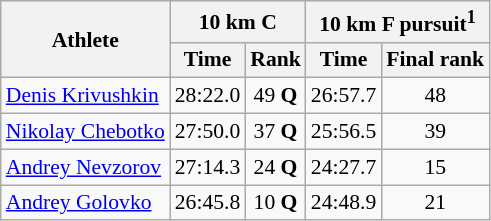<table class="wikitable" border="1" style="font-size:90%">
<tr>
<th rowspan=2>Athlete</th>
<th colspan=2>10 km C</th>
<th colspan=2>10 km F pursuit<sup>1</sup></th>
</tr>
<tr>
<th>Time</th>
<th>Rank</th>
<th>Time</th>
<th>Final rank</th>
</tr>
<tr>
<td><a href='#'>Denis Krivushkin</a></td>
<td align=center>28:22.0</td>
<td align=center>49 <strong>Q</strong></td>
<td align=center>26:57.7</td>
<td align=center>48</td>
</tr>
<tr>
<td><a href='#'>Nikolay Chebotko</a></td>
<td align=center>27:50.0</td>
<td align=center>37 <strong>Q</strong></td>
<td align=center>25:56.5</td>
<td align=center>39</td>
</tr>
<tr>
<td><a href='#'>Andrey Nevzorov</a></td>
<td align=center>27:14.3</td>
<td align=center>24 <strong>Q</strong></td>
<td align=center>24:27.7</td>
<td align=center>15</td>
</tr>
<tr>
<td><a href='#'>Andrey Golovko</a></td>
<td align=center>26:45.8</td>
<td align=center>10 <strong>Q</strong></td>
<td align=center>24:48.9</td>
<td align=center>21</td>
</tr>
</table>
